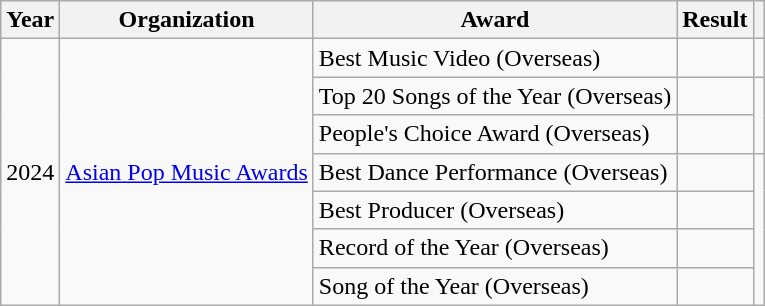<table class="wikitable plainrowheaders">
<tr align=center>
<th scope="col">Year</th>
<th scope="col">Organization</th>
<th scope="col">Award</th>
<th scope="col">Result</th>
<th scope="col"></th>
</tr>
<tr>
<td style="text-align:center" rowspan="7">2024</td>
<td rowspan="7"><a href='#'>Asian Pop Music Awards</a></td>
<td>Best Music Video (Overseas)</td>
<td></td>
<td style="text-align:center"></td>
</tr>
<tr>
<td>Top 20 Songs of the Year (Overseas)</td>
<td></td>
<td rowspan="2" style="text-align:center"></td>
</tr>
<tr>
<td>People's Choice Award (Overseas)</td>
<td></td>
</tr>
<tr>
<td>Best Dance Performance (Overseas)</td>
<td></td>
<td rowspan="4" style="text-align:center"></td>
</tr>
<tr>
<td>Best Producer (Overseas)</td>
<td></td>
</tr>
<tr>
<td>Record of the Year (Overseas)</td>
<td></td>
</tr>
<tr>
<td>Song of the Year (Overseas)</td>
<td></td>
</tr>
</table>
